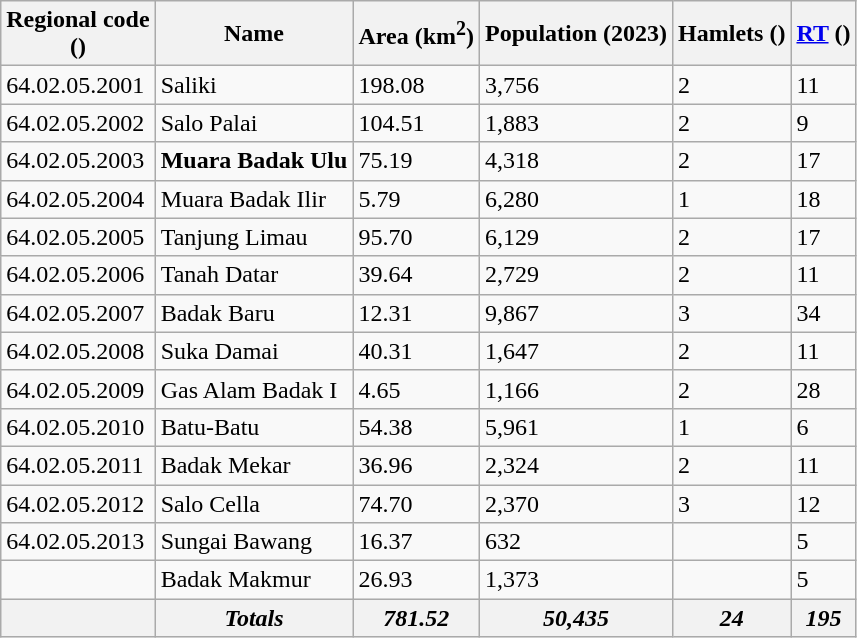<table class="wikitable sortable">
<tr>
<th>Regional code<br>()</th>
<th>Name</th>
<th>Area (km<sup>2</sup>)</th>
<th>Population (2023)</th>
<th>Hamlets ()</th>
<th><a href='#'>RT</a> ()</th>
</tr>
<tr>
<td>64.02.05.2001</td>
<td>Saliki</td>
<td>198.08</td>
<td>3,756</td>
<td>2</td>
<td>11</td>
</tr>
<tr>
<td>64.02.05.2002</td>
<td>Salo Palai</td>
<td>104.51</td>
<td>1,883</td>
<td>2</td>
<td>9</td>
</tr>
<tr>
<td>64.02.05.2003</td>
<td><strong>Muara Badak Ulu</strong></td>
<td>75.19</td>
<td>4,318</td>
<td>2</td>
<td>17</td>
</tr>
<tr>
<td>64.02.05.2004</td>
<td>Muara Badak Ilir</td>
<td>5.79</td>
<td>6,280</td>
<td>1</td>
<td>18</td>
</tr>
<tr>
<td>64.02.05.2005</td>
<td>Tanjung Limau</td>
<td>95.70</td>
<td>6,129</td>
<td>2</td>
<td>17</td>
</tr>
<tr>
<td>64.02.05.2006</td>
<td>Tanah Datar</td>
<td>39.64</td>
<td>2,729</td>
<td>2</td>
<td>11</td>
</tr>
<tr>
<td>64.02.05.2007</td>
<td>Badak Baru</td>
<td>12.31</td>
<td>9,867</td>
<td>3</td>
<td>34</td>
</tr>
<tr>
<td>64.02.05.2008</td>
<td>Suka Damai</td>
<td>40.31</td>
<td>1,647</td>
<td>2</td>
<td>11</td>
</tr>
<tr>
<td>64.02.05.2009</td>
<td>Gas Alam Badak I</td>
<td>4.65</td>
<td>1,166</td>
<td>2</td>
<td>28</td>
</tr>
<tr>
<td>64.02.05.2010</td>
<td>Batu-Batu</td>
<td>54.38</td>
<td>5,961</td>
<td>1</td>
<td>6</td>
</tr>
<tr>
<td>64.02.05.2011</td>
<td>Badak Mekar</td>
<td>36.96</td>
<td>2,324</td>
<td>2</td>
<td>11</td>
</tr>
<tr>
<td>64.02.05.2012</td>
<td>Salo Cella</td>
<td>74.70</td>
<td>2,370</td>
<td>3</td>
<td>12</td>
</tr>
<tr>
<td>64.02.05.2013</td>
<td>Sungai Bawang</td>
<td>16.37</td>
<td>632</td>
<td></td>
<td>5</td>
</tr>
<tr>
<td></td>
<td>Badak Makmur</td>
<td>26.93</td>
<td>1,373</td>
<td></td>
<td>5</td>
</tr>
<tr>
<th></th>
<th><em>Totals</em></th>
<th><em>781.52</em></th>
<th><em>50,435</em></th>
<th><em>24</em></th>
<th><em>195</em></th>
</tr>
</table>
